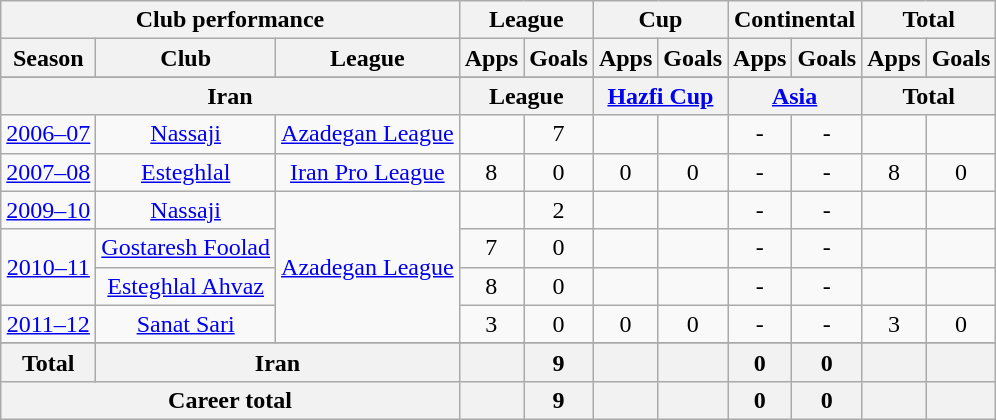<table class="wikitable" style="text-align:center">
<tr>
<th colspan=3>Club performance</th>
<th colspan=2>League</th>
<th colspan=2>Cup</th>
<th colspan=2>Continental</th>
<th colspan=2>Total</th>
</tr>
<tr>
<th>Season</th>
<th>Club</th>
<th>League</th>
<th>Apps</th>
<th>Goals</th>
<th>Apps</th>
<th>Goals</th>
<th>Apps</th>
<th>Goals</th>
<th>Apps</th>
<th>Goals</th>
</tr>
<tr>
</tr>
<tr>
<th colspan=3>Iran</th>
<th colspan=2>League</th>
<th colspan=2><a href='#'>Hazfi Cup</a></th>
<th colspan=2><a href='#'>Asia</a></th>
<th colspan=2>Total</th>
</tr>
<tr>
<td><a href='#'>2006–07</a></td>
<td rowspan="1"><a href='#'>Nassaji</a></td>
<td rowspan="1"><a href='#'>Azadegan League</a></td>
<td></td>
<td>7</td>
<td></td>
<td></td>
<td>-</td>
<td>-</td>
<td></td>
<td></td>
</tr>
<tr>
<td><a href='#'>2007–08</a></td>
<td rowspan="1"><a href='#'>Esteghlal</a></td>
<td rowspan="1"><a href='#'>Iran Pro League</a></td>
<td>8</td>
<td>0</td>
<td>0</td>
<td>0</td>
<td>-</td>
<td>-</td>
<td>8</td>
<td>0</td>
</tr>
<tr>
<td><a href='#'>2009–10</a></td>
<td rowspan="1"><a href='#'>Nassaji</a></td>
<td rowspan="4"><a href='#'>Azadegan League</a></td>
<td></td>
<td>2</td>
<td></td>
<td></td>
<td>-</td>
<td>-</td>
<td></td>
<td></td>
</tr>
<tr>
<td rowspan="2"><a href='#'>2010–11</a></td>
<td rowspan="1"><a href='#'>Gostaresh Foolad</a></td>
<td>7</td>
<td>0</td>
<td></td>
<td></td>
<td>-</td>
<td>-</td>
<td></td>
<td></td>
</tr>
<tr>
<td rowspan="1"><a href='#'>Esteghlal Ahvaz</a></td>
<td>8</td>
<td>0</td>
<td></td>
<td></td>
<td>-</td>
<td>-</td>
<td></td>
<td></td>
</tr>
<tr>
<td><a href='#'>2011–12</a></td>
<td rowspan="1"><a href='#'>Sanat Sari</a></td>
<td>3</td>
<td>0</td>
<td>0</td>
<td>0</td>
<td>-</td>
<td>-</td>
<td>3</td>
<td>0</td>
</tr>
<tr>
</tr>
<tr>
<th rowspan=1>Total</th>
<th colspan=2>Iran</th>
<th></th>
<th>9</th>
<th></th>
<th></th>
<th>0</th>
<th>0</th>
<th></th>
<th></th>
</tr>
<tr>
<th colspan=3>Career total</th>
<th></th>
<th>9</th>
<th></th>
<th></th>
<th>0</th>
<th>0</th>
<th></th>
<th></th>
</tr>
</table>
